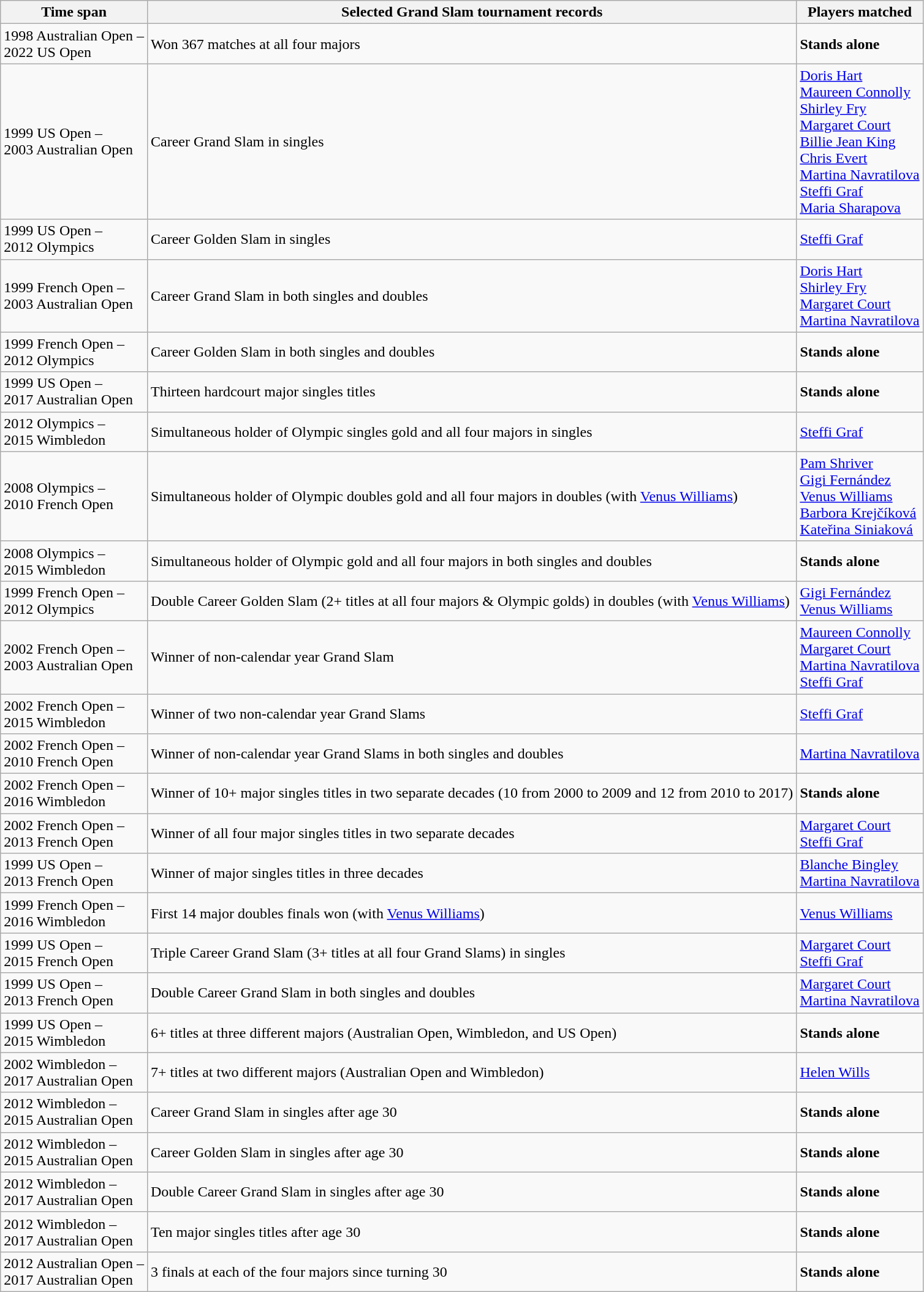<table class="wikitable collapsible collapsed">
<tr>
<th>Time span</th>
<th>Selected Grand Slam tournament records</th>
<th>Players matched</th>
</tr>
<tr>
<td>1998 Australian Open –<br>2022 US Open</td>
<td>Won 367 matches at all four majors</td>
<td><strong>Stands alone</strong></td>
</tr>
<tr>
<td>1999 US Open –<br>2003 Australian Open</td>
<td>Career Grand Slam in singles</td>
<td><a href='#'>Doris Hart</a><br><a href='#'>Maureen Connolly</a><br><a href='#'>Shirley Fry</a><br><a href='#'>Margaret Court</a><br><a href='#'>Billie Jean King</a><br><a href='#'>Chris Evert</a><br><a href='#'>Martina Navratilova</a><br><a href='#'>Steffi Graf</a><br><a href='#'>Maria Sharapova</a></td>
</tr>
<tr>
<td>1999 US Open –<br>2012 Olympics</td>
<td>Career Golden Slam in singles</td>
<td><a href='#'>Steffi Graf</a></td>
</tr>
<tr>
<td>1999 French Open –<br>2003 Australian Open</td>
<td>Career Grand Slam in both singles and doubles</td>
<td><a href='#'>Doris Hart</a><br><a href='#'>Shirley Fry</a><br><a href='#'>Margaret Court</a><br><a href='#'>Martina Navratilova</a></td>
</tr>
<tr>
<td>1999 French Open –<br>2012 Olympics</td>
<td>Career Golden Slam in both singles and doubles</td>
<td><strong>Stands alone</strong></td>
</tr>
<tr>
<td>1999 US Open –<br>2017 Australian Open</td>
<td>Thirteen hardcourt major singles titles</td>
<td><strong>Stands alone</strong></td>
</tr>
<tr>
<td>2012 Olympics –<br>2015 Wimbledon</td>
<td>Simultaneous holder of Olympic singles gold and all four majors in singles</td>
<td><a href='#'>Steffi Graf</a></td>
</tr>
<tr>
<td>2008 Olympics –<br>2010 French Open</td>
<td>Simultaneous holder of Olympic doubles gold and all four majors in doubles (with <a href='#'>Venus Williams</a>)</td>
<td><a href='#'>Pam Shriver</a><br><a href='#'>Gigi Fernández</a> <br> <a href='#'>Venus Williams</a><br><a href='#'>Barbora Krejčíková</a><br><a href='#'>Kateřina Siniaková</a></td>
</tr>
<tr>
<td>2008 Olympics –<br>2015 Wimbledon</td>
<td>Simultaneous holder of Olympic gold and all four majors in both singles and doubles</td>
<td><strong>Stands alone</strong></td>
</tr>
<tr>
<td>1999 French Open –<br>2012 Olympics</td>
<td>Double Career Golden Slam (2+ titles at all four majors & Olympic golds) in doubles (with <a href='#'>Venus Williams</a>)</td>
<td><a href='#'>Gigi Fernández</a> <br> <a href='#'>Venus Williams</a></td>
</tr>
<tr>
<td>2002 French Open –<br>2003 Australian Open</td>
<td>Winner of non-calendar year Grand Slam</td>
<td><a href='#'>Maureen Connolly</a><br><a href='#'>Margaret Court</a><br><a href='#'>Martina Navratilova</a><br><a href='#'>Steffi Graf</a></td>
</tr>
<tr>
<td>2002 French Open –<br>2015 Wimbledon</td>
<td>Winner of two non-calendar year Grand Slams</td>
<td><a href='#'>Steffi Graf</a></td>
</tr>
<tr>
<td>2002 French Open –<br>2010 French Open</td>
<td>Winner of non-calendar year Grand Slams in both singles and doubles</td>
<td><a href='#'>Martina Navratilova</a></td>
</tr>
<tr>
<td>2002 French Open –<br>2016 Wimbledon</td>
<td>Winner of 10+ major singles titles in two separate decades (10 from 2000 to 2009 and 12 from 2010 to 2017)</td>
<td><strong>Stands alone</strong></td>
</tr>
<tr>
<td>2002 French Open –<br>2013 French Open</td>
<td>Winner of all four major singles titles in two separate decades</td>
<td><a href='#'>Margaret Court</a><br><a href='#'>Steffi Graf</a></td>
</tr>
<tr>
<td>1999 US Open –<br>2013 French Open</td>
<td>Winner of major singles titles in three decades</td>
<td><a href='#'>Blanche Bingley</a><br><a href='#'>Martina Navratilova</a></td>
</tr>
<tr>
<td>1999 French Open –<br>2016 Wimbledon</td>
<td>First 14 major doubles finals won (with <a href='#'>Venus Williams</a>)</td>
<td><a href='#'>Venus Williams</a></td>
</tr>
<tr>
<td>1999 US Open –<br>2015 French Open</td>
<td>Triple Career Grand Slam (3+ titles at all four Grand Slams) in singles</td>
<td><a href='#'>Margaret Court</a><br><a href='#'>Steffi Graf</a></td>
</tr>
<tr>
<td>1999 US Open –<br>2013 French Open</td>
<td>Double Career Grand Slam in both singles and doubles</td>
<td><a href='#'>Margaret Court</a><br><a href='#'>Martina Navratilova</a></td>
</tr>
<tr>
<td>1999 US Open –<br>2015 Wimbledon</td>
<td>6+ titles at three different majors (Australian Open, Wimbledon, and US Open)</td>
<td><strong>Stands alone</strong></td>
</tr>
<tr>
<td>2002 Wimbledon –<br>2017 Australian Open</td>
<td>7+ titles at two different majors (Australian Open and Wimbledon)</td>
<td><a href='#'>Helen Wills</a></td>
</tr>
<tr>
<td>2012 Wimbledon –<br>2015 Australian Open</td>
<td>Career Grand Slam in singles after age 30</td>
<td><strong>Stands alone</strong></td>
</tr>
<tr>
<td>2012 Wimbledon –<br>2015 Australian Open</td>
<td>Career Golden Slam in singles after age 30</td>
<td><strong>Stands alone</strong></td>
</tr>
<tr>
<td>2012 Wimbledon –<br>2017 Australian Open</td>
<td>Double Career Grand Slam in singles after age 30</td>
<td><strong>Stands alone</strong></td>
</tr>
<tr>
<td>2012 Wimbledon –<br>2017 Australian Open</td>
<td>Ten major singles titles after age 30</td>
<td><strong>Stands alone</strong></td>
</tr>
<tr>
<td>2012 Australian Open –<br>2017 Australian Open</td>
<td>3 finals at each of the four majors since turning 30</td>
<td><strong>Stands alone</strong></td>
</tr>
</table>
